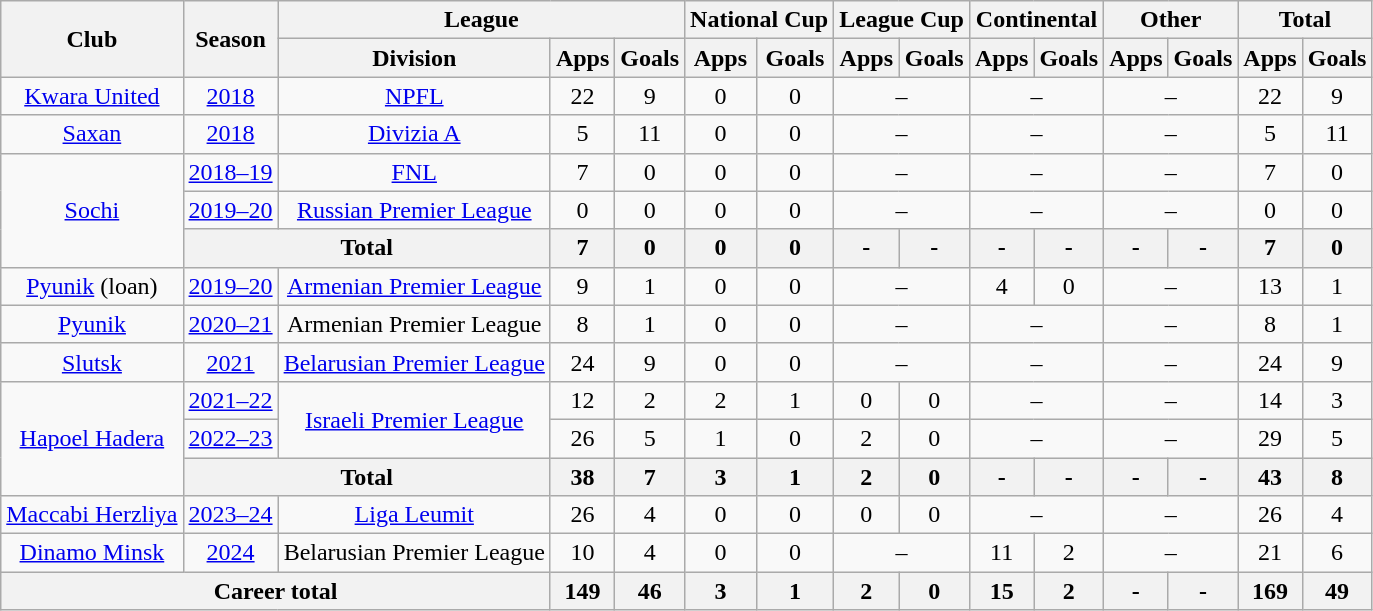<table class="wikitable" style="text-align: center">
<tr>
<th rowspan="2">Club</th>
<th rowspan="2">Season</th>
<th colspan="3">League</th>
<th colspan="2">National Cup</th>
<th colspan="2">League Cup</th>
<th colspan="2">Continental</th>
<th colspan="2">Other</th>
<th colspan="2">Total</th>
</tr>
<tr>
<th>Division</th>
<th>Apps</th>
<th>Goals</th>
<th>Apps</th>
<th>Goals</th>
<th>Apps</th>
<th>Goals</th>
<th>Apps</th>
<th>Goals</th>
<th>Apps</th>
<th>Goals</th>
<th>Apps</th>
<th>Goals</th>
</tr>
<tr>
<td><a href='#'>Kwara United</a></td>
<td><a href='#'>2018</a></td>
<td><a href='#'>NPFL</a></td>
<td>22</td>
<td>9</td>
<td>0</td>
<td>0</td>
<td colspan="2">–</td>
<td colspan="2">–</td>
<td colspan="2">–</td>
<td>22</td>
<td>9</td>
</tr>
<tr>
<td><a href='#'>Saxan</a></td>
<td><a href='#'>2018</a></td>
<td><a href='#'>Divizia A</a></td>
<td>5</td>
<td>11</td>
<td>0</td>
<td>0</td>
<td colspan="2">–</td>
<td colspan="2">–</td>
<td colspan="2">–</td>
<td>5</td>
<td>11</td>
</tr>
<tr>
<td rowspan="3"><a href='#'>Sochi</a></td>
<td><a href='#'>2018–19</a></td>
<td><a href='#'>FNL</a></td>
<td>7</td>
<td>0</td>
<td>0</td>
<td>0</td>
<td colspan="2">–</td>
<td colspan="2">–</td>
<td colspan="2">–</td>
<td>7</td>
<td>0</td>
</tr>
<tr>
<td><a href='#'>2019–20</a></td>
<td><a href='#'>Russian Premier League</a></td>
<td>0</td>
<td>0</td>
<td>0</td>
<td>0</td>
<td colspan="2">–</td>
<td colspan="2">–</td>
<td colspan="2">–</td>
<td>0</td>
<td>0</td>
</tr>
<tr>
<th colspan="2">Total</th>
<th>7</th>
<th>0</th>
<th>0</th>
<th>0</th>
<th>-</th>
<th>-</th>
<th>-</th>
<th>-</th>
<th>-</th>
<th>-</th>
<th>7</th>
<th>0</th>
</tr>
<tr>
<td><a href='#'>Pyunik</a> (loan)</td>
<td><a href='#'>2019–20</a></td>
<td><a href='#'>Armenian Premier League</a></td>
<td>9</td>
<td>1</td>
<td>0</td>
<td>0</td>
<td colspan="2">–</td>
<td>4</td>
<td>0</td>
<td colspan="2">–</td>
<td>13</td>
<td>1</td>
</tr>
<tr>
<td><a href='#'>Pyunik</a></td>
<td><a href='#'>2020–21</a></td>
<td>Armenian Premier League</td>
<td>8</td>
<td>1</td>
<td>0</td>
<td>0</td>
<td colspan="2">–</td>
<td colspan="2">–</td>
<td colspan="2">–</td>
<td>8</td>
<td>1</td>
</tr>
<tr>
<td><a href='#'>Slutsk</a></td>
<td><a href='#'>2021</a></td>
<td><a href='#'>Belarusian Premier League</a></td>
<td>24</td>
<td>9</td>
<td>0</td>
<td>0</td>
<td colspan="2">–</td>
<td colspan="2">–</td>
<td colspan="2">–</td>
<td>24</td>
<td>9</td>
</tr>
<tr>
<td rowspan="3"><a href='#'>Hapoel Hadera</a></td>
<td><a href='#'>2021–22</a></td>
<td rowspan="2"><a href='#'>Israeli Premier League</a></td>
<td>12</td>
<td>2</td>
<td>2</td>
<td>1</td>
<td>0</td>
<td>0</td>
<td colspan="2">–</td>
<td colspan="2">–</td>
<td>14</td>
<td>3</td>
</tr>
<tr>
<td><a href='#'>2022–23</a></td>
<td>26</td>
<td>5</td>
<td>1</td>
<td>0</td>
<td>2</td>
<td>0</td>
<td colspan="2">–</td>
<td colspan="2">–</td>
<td>29</td>
<td>5</td>
</tr>
<tr>
<th colspan="2">Total</th>
<th>38</th>
<th>7</th>
<th>3</th>
<th>1</th>
<th>2</th>
<th>0</th>
<th>-</th>
<th>-</th>
<th>-</th>
<th>-</th>
<th>43</th>
<th>8</th>
</tr>
<tr>
<td><a href='#'>Maccabi Herzliya</a></td>
<td><a href='#'>2023–24</a></td>
<td><a href='#'>Liga Leumit</a></td>
<td>26</td>
<td>4</td>
<td>0</td>
<td>0</td>
<td>0</td>
<td>0</td>
<td colspan="2">–</td>
<td colspan="2">–</td>
<td>26</td>
<td>4</td>
</tr>
<tr>
<td><a href='#'>Dinamo Minsk</a></td>
<td><a href='#'>2024</a></td>
<td>Belarusian Premier League</td>
<td>10</td>
<td>4</td>
<td>0</td>
<td>0</td>
<td colspan="2">–</td>
<td>11</td>
<td>2</td>
<td colspan="2">–</td>
<td>21</td>
<td>6</td>
</tr>
<tr>
<th colspan="3">Career total</th>
<th>149</th>
<th>46</th>
<th>3</th>
<th>1</th>
<th>2</th>
<th>0</th>
<th>15</th>
<th>2</th>
<th>-</th>
<th>-</th>
<th>169</th>
<th>49</th>
</tr>
</table>
